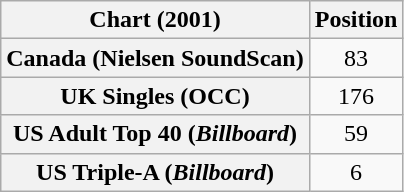<table class="wikitable sortable plainrowheaders" style="text-align:center">
<tr>
<th scope="col">Chart (2001)</th>
<th scope="col">Position</th>
</tr>
<tr>
<th scope="row">Canada (Nielsen SoundScan)</th>
<td>83</td>
</tr>
<tr>
<th scope="row">UK Singles (OCC)</th>
<td>176</td>
</tr>
<tr>
<th scope="row">US Adult Top 40 (<em>Billboard</em>)</th>
<td>59</td>
</tr>
<tr>
<th scope="row">US Triple-A (<em>Billboard</em>)</th>
<td>6</td>
</tr>
</table>
